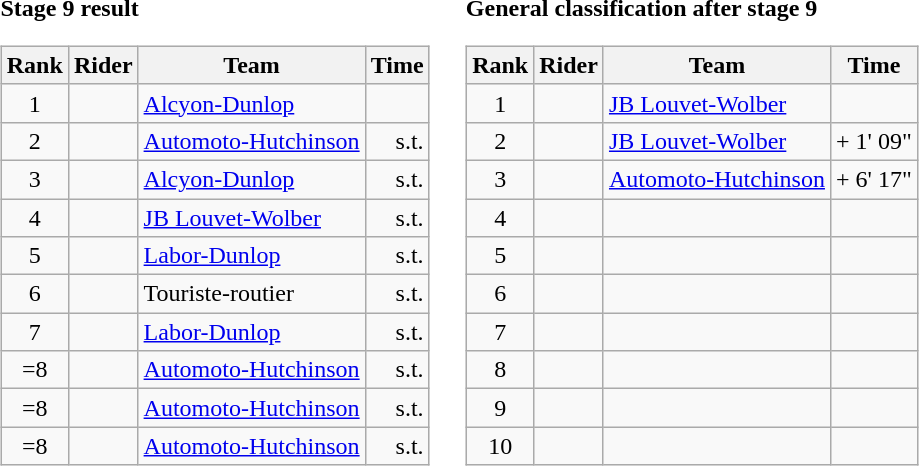<table>
<tr>
<td><strong>Stage 9 result</strong><br><table class="wikitable">
<tr>
<th scope="col">Rank</th>
<th scope="col">Rider</th>
<th scope="col">Team</th>
<th scope="col">Time</th>
</tr>
<tr>
<td style="text-align:center;">1</td>
<td></td>
<td><a href='#'>Alcyon-Dunlop</a></td>
<td style="text-align:right;"></td>
</tr>
<tr>
<td style="text-align:center;">2</td>
<td></td>
<td><a href='#'>Automoto-Hutchinson</a></td>
<td style="text-align:right;">s.t.</td>
</tr>
<tr>
<td style="text-align:center;">3</td>
<td></td>
<td><a href='#'>Alcyon-Dunlop</a></td>
<td style="text-align:right;">s.t.</td>
</tr>
<tr>
<td style="text-align:center;">4</td>
<td></td>
<td><a href='#'>JB Louvet-Wolber</a></td>
<td style="text-align:right;">s.t.</td>
</tr>
<tr>
<td style="text-align:center;">5</td>
<td></td>
<td><a href='#'>Labor-Dunlop</a></td>
<td style="text-align:right;">s.t.</td>
</tr>
<tr>
<td style="text-align:center;">6</td>
<td></td>
<td>Touriste-routier</td>
<td style="text-align:right;">s.t.</td>
</tr>
<tr>
<td style="text-align:center;">7</td>
<td></td>
<td><a href='#'>Labor-Dunlop</a></td>
<td style="text-align:right;">s.t.</td>
</tr>
<tr>
<td style="text-align:center;">=8</td>
<td></td>
<td><a href='#'>Automoto-Hutchinson</a></td>
<td style="text-align:right;">s.t.</td>
</tr>
<tr>
<td style="text-align:center;">=8</td>
<td></td>
<td><a href='#'>Automoto-Hutchinson</a></td>
<td style="text-align:right;">s.t.</td>
</tr>
<tr>
<td style="text-align:center;">=8</td>
<td></td>
<td><a href='#'>Automoto-Hutchinson</a></td>
<td style="text-align:right;">s.t.</td>
</tr>
</table>
</td>
<td></td>
<td><strong>General classification after stage 9</strong><br><table class="wikitable">
<tr>
<th scope="col">Rank</th>
<th scope="col">Rider</th>
<th scope="col">Team</th>
<th scope="col">Time</th>
</tr>
<tr>
<td style="text-align:center;">1</td>
<td></td>
<td><a href='#'>JB Louvet-Wolber</a></td>
<td style="text-align:right;"></td>
</tr>
<tr>
<td style="text-align:center;">2</td>
<td></td>
<td><a href='#'>JB Louvet-Wolber</a></td>
<td style="text-align:right;">+ 1' 09"</td>
</tr>
<tr>
<td style="text-align:center;">3</td>
<td></td>
<td><a href='#'>Automoto-Hutchinson</a></td>
<td style="text-align:right;">+ 6' 17"</td>
</tr>
<tr>
<td style="text-align:center;">4</td>
<td></td>
<td></td>
<td></td>
</tr>
<tr>
<td style="text-align:center;">5</td>
<td></td>
<td></td>
<td></td>
</tr>
<tr>
<td style="text-align:center;">6</td>
<td></td>
<td></td>
<td></td>
</tr>
<tr>
<td style="text-align:center;">7</td>
<td></td>
<td></td>
<td></td>
</tr>
<tr>
<td style="text-align:center;">8</td>
<td></td>
<td></td>
<td></td>
</tr>
<tr>
<td style="text-align:center;">9</td>
<td></td>
<td></td>
<td></td>
</tr>
<tr>
<td style="text-align:center;">10</td>
<td></td>
<td></td>
<td></td>
</tr>
</table>
</td>
</tr>
</table>
